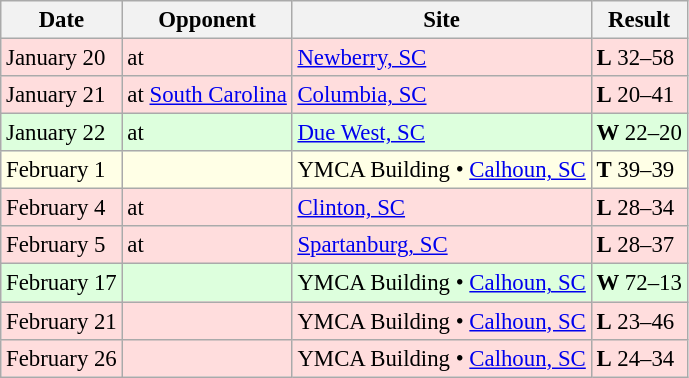<table class="wikitable" style="font-size:95%;">
<tr>
<th>Date</th>
<th>Opponent</th>
<th>Site</th>
<th>Result</th>
</tr>
<tr style="background: #ffdddd;">
<td>January 20</td>
<td>at </td>
<td><a href='#'>Newberry, SC</a></td>
<td><strong>L</strong> 32–58</td>
</tr>
<tr style="background: #ffdddd;">
<td>January 21</td>
<td>at <a href='#'>South Carolina</a></td>
<td><a href='#'>Columbia, SC</a></td>
<td><strong>L</strong> 20–41</td>
</tr>
<tr style="background: #ddffdd;">
<td>January 22</td>
<td>at </td>
<td><a href='#'>Due West, SC</a></td>
<td><strong>W</strong> 22–20</td>
</tr>
<tr style="background: #ffffe6;">
<td>February 1</td>
<td></td>
<td>YMCA Building • <a href='#'>Calhoun, SC</a></td>
<td><strong>T</strong> 39–39</td>
</tr>
<tr style="background: #ffdddd;">
<td>February 4</td>
<td>at </td>
<td><a href='#'>Clinton, SC</a></td>
<td><strong>L</strong> 28–34</td>
</tr>
<tr style="background: #ffdddd;">
<td>February 5</td>
<td>at </td>
<td><a href='#'>Spartanburg, SC</a></td>
<td><strong>L</strong> 28–37</td>
</tr>
<tr style="background: #ddffdd;">
<td>February 17</td>
<td></td>
<td>YMCA Building • <a href='#'>Calhoun, SC</a></td>
<td><strong>W</strong> 72–13</td>
</tr>
<tr style="background: #ffdddd;">
<td>February 21</td>
<td></td>
<td>YMCA Building • <a href='#'>Calhoun, SC</a></td>
<td><strong>L</strong> 23–46</td>
</tr>
<tr style="background: #ffdddd;">
<td>February 26</td>
<td></td>
<td>YMCA Building • <a href='#'>Calhoun, SC</a></td>
<td><strong>L</strong> 24–34</td>
</tr>
</table>
